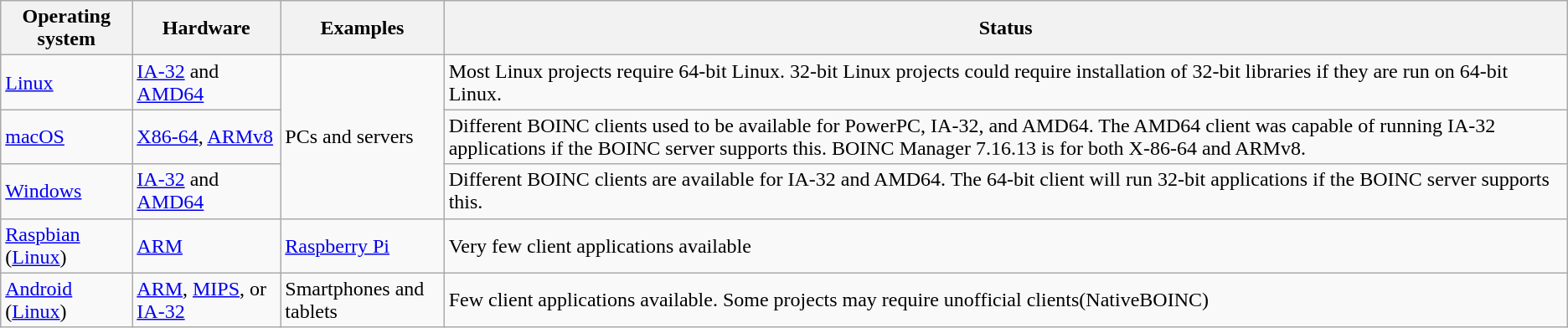<table class="wikitable">
<tr>
<th>Operating system</th>
<th>Hardware</th>
<th>Examples</th>
<th>Status</th>
</tr>
<tr>
<td><a href='#'>Linux</a></td>
<td><a href='#'>IA-32</a> and <a href='#'>AMD64</a></td>
<td rowspan="3">PCs and servers</td>
<td>Most Linux projects require 64-bit Linux. 32-bit Linux projects could require installation of 32-bit libraries if they are run on 64-bit Linux.</td>
</tr>
<tr>
<td><a href='#'>macOS</a></td>
<td><a href='#'>X86-64</a>, <a href='#'>ARMv8</a></td>
<td>Different BOINC clients used to be available for PowerPC, IA-32, and AMD64. The AMD64 client was capable of running IA-32 applications if the BOINC server supports this. BOINC Manager 7.16.13 is for both X-86-64 and ARMv8.</td>
</tr>
<tr>
<td><a href='#'>Windows</a></td>
<td><a href='#'>IA-32</a> and <a href='#'>AMD64</a></td>
<td>Different BOINC clients are available for IA-32 and AMD64. The 64-bit client will run 32-bit applications if the BOINC server supports this.</td>
</tr>
<tr>
<td><a href='#'>Raspbian</a> (<a href='#'>Linux</a>)</td>
<td><a href='#'>ARM</a></td>
<td><a href='#'>Raspberry Pi</a></td>
<td>Very few client applications available</td>
</tr>
<tr>
<td><a href='#'>Android</a> (<a href='#'>Linux</a>)</td>
<td><a href='#'>ARM</a>, <a href='#'>MIPS</a>, or <a href='#'>IA-32</a></td>
<td>Smartphones and tablets</td>
<td>Few client applications available. Some projects may require unofficial clients(NativeBOINC)</td>
</tr>
</table>
